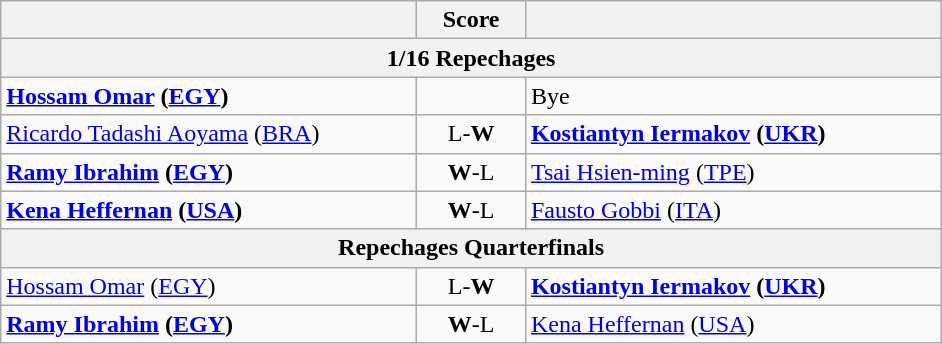<table class="wikitable" style="text-align: left; ">
<tr>
<th align="right" width="270"></th>
<th width="65">Score</th>
<th align="left" width="270"></th>
</tr>
<tr>
<th colspan=3>1/16 Repechages</th>
</tr>
<tr>
<td><strong> <a href='#'>Hossam Omar</a> (<a href='#'>EGY</a>)</strong></td>
<td align="center"></td>
<td>Bye</td>
</tr>
<tr>
<td> <a href='#'>Ricardo Tadashi Aoyama</a> (<a href='#'>BRA</a>)</td>
<td align="center">L-<strong>W</strong></td>
<td><strong> <a href='#'>Kostiantyn Iermakov</a> (<a href='#'>UKR</a>) </strong></td>
</tr>
<tr>
<td><strong> <a href='#'>Ramy Ibrahim</a> (<a href='#'>EGY</a>)</strong></td>
<td align="center"><strong>W</strong>-L</td>
<td> <a href='#'>Tsai Hsien-ming</a> (<a href='#'>TPE</a>)</td>
</tr>
<tr>
<td><strong> <a href='#'>Kena Heffernan</a> (<a href='#'>USA</a>)</strong></td>
<td align="center"><strong>W</strong>-L</td>
<td> <a href='#'>Fausto Gobbi</a> (<a href='#'>ITA</a>)</td>
</tr>
<tr>
<th colspan=3>Repechages Quarterfinals</th>
</tr>
<tr>
<td> <a href='#'>Hossam Omar</a> (<a href='#'>EGY</a>)</td>
<td align="center">L-<strong>W</strong></td>
<td><strong> <a href='#'>Kostiantyn Iermakov</a> (<a href='#'>UKR</a>)</strong></td>
</tr>
<tr>
<td><strong> <a href='#'>Ramy Ibrahim</a> (<a href='#'>EGY</a>)</strong></td>
<td align="center"><strong>W</strong>-L</td>
<td> <a href='#'>Kena Heffernan</a> (<a href='#'>USA</a>)</td>
</tr>
</table>
